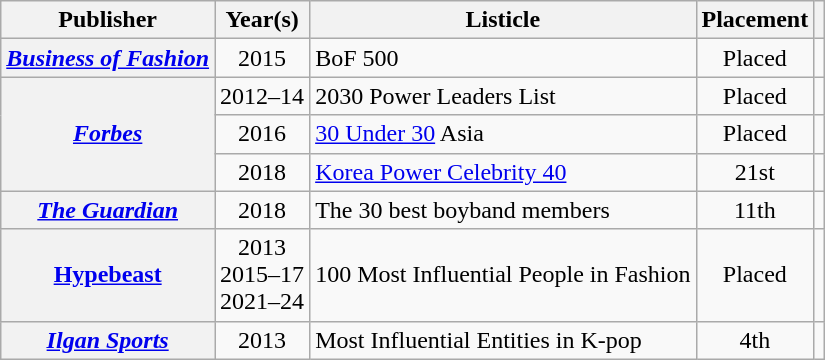<table class="wikitable sortable plainrowheaders" style="margin-right: 0;">
<tr>
<th scope="col">Publisher</th>
<th scope="col">Year(s)</th>
<th scope="col">Listicle</th>
<th scope="col">Placement</th>
<th scope="col" class="unsortable"></th>
</tr>
<tr>
<th scope="row"><em><a href='#'>Business of Fashion</a></em></th>
<td style="text-align:center">2015</td>
<td>BoF 500</td>
<td style="text-align:center">Placed</td>
<td style="text-align:center"></td>
</tr>
<tr>
<th scope="row" rowspan="3"><em><a href='#'>Forbes</a></em></th>
<td style="text-align:center">2012–14</td>
<td>2030 Power Leaders List</td>
<td style="text-align:center">Placed</td>
<td style="text-align:center"></td>
</tr>
<tr>
<td style="text-align:center">2016</td>
<td><a href='#'>30 Under 30</a> Asia</td>
<td style="text-align:center">Placed</td>
<td style="text-align:center"></td>
</tr>
<tr>
<td style="text-align:center">2018</td>
<td><a href='#'>Korea Power Celebrity 40</a></td>
<td style="text-align:center">21st</td>
<td style="text-align:center"></td>
</tr>
<tr>
<th scope="row"><em><a href='#'>The Guardian</a></em></th>
<td style="text-align:center">2018</td>
<td>The 30 best boyband members</td>
<td style="text-align:center">11th</td>
<td style="text-align:center"></td>
</tr>
<tr>
<th scope="row"><a href='#'>Hypebeast</a></th>
<td style="text-align:center">2013<br>2015–17<br>2021–24</td>
<td>100 Most Influential People in Fashion</td>
<td style="text-align:center">Placed</td>
<td style="text-align:center"></td>
</tr>
<tr>
<th scope="row"><em><a href='#'>Ilgan Sports</a></em></th>
<td style="text-align:center">2013</td>
<td>Most Influential Entities in K-pop</td>
<td style="text-align:center">4th</td>
<td style="text-align:center"></td>
</tr>
</table>
